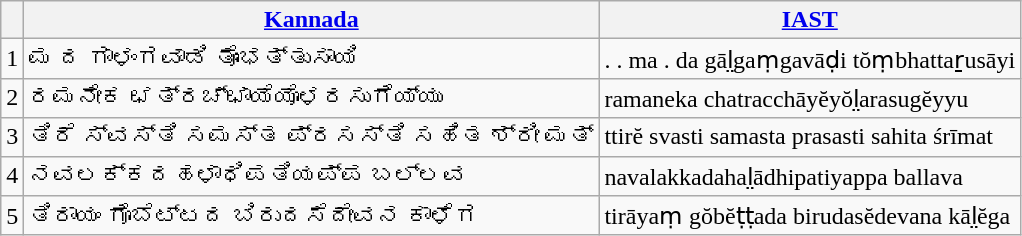<table class="wikitable">
<tr>
<th></th>
<th><a href='#'>Kannada</a></th>
<th><a href='#'>IAST</a></th>
</tr>
<tr>
<td>1</td>
<td>ಮ ದ ಗಾಳಂಗವಾಡಿ ತೊಂಭತ್ತುಸಾಯಿ</td>
<td>. . ma . da gāl̤gaṃgavāḍi tŏṃbhattaṟusāyi</td>
</tr>
<tr>
<td>2</td>
<td>ರಮನೇಕ ಛತ್ರಚ್ಛಾಯೆಯೊಳರಸುಗೆಯ್ಯು</td>
<td>ramaneka chatracchāyĕyŏl̤arasugĕyyu</td>
</tr>
<tr>
<td>3</td>
<td>ತಿರೆ ಸ್ವಸ್ತಿ ಸಮಸ್ತ ಪ್ರಸಸ್ತಿ ಸಹಿತ ಶ್ರೀ ಮತ್</td>
<td>ttirĕ svasti samasta prasasti sahita śrīmat</td>
</tr>
<tr>
<td>4</td>
<td>ನವಲಕ್ಕದಹಳಾಧಿಪತಿಯಪ್ಪ ಬಲ್ಲವ</td>
<td>navalakkadahal̤ādhipatiyappa ballava</td>
</tr>
<tr>
<td>5</td>
<td>ತಿರಾಯಂ ಗೊಬೆಟ್ಟದ ಬಿರುದಸೆದೇವನ ಕಾಳೆಗ</td>
<td>tirāyaṃ gŏbĕṭṭada birudasĕdevana kāl̤ĕga</td>
</tr>
</table>
